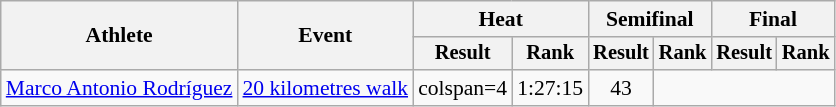<table class="wikitable" style="font-size:90%">
<tr>
<th rowspan="2">Athlete</th>
<th rowspan="2">Event</th>
<th colspan="2">Heat</th>
<th colspan="2">Semifinal</th>
<th colspan="2">Final</th>
</tr>
<tr style="font-size:95%">
<th>Result</th>
<th>Rank</th>
<th>Result</th>
<th>Rank</th>
<th>Result</th>
<th>Rank</th>
</tr>
<tr style=text-align:center>
<td style=text-align:left><a href='#'>Marco Antonio Rodríguez</a></td>
<td style=text-align:left><a href='#'>20 kilometres walk</a></td>
<td>colspan=4 </td>
<td>1:27:15</td>
<td>43</td>
</tr>
</table>
